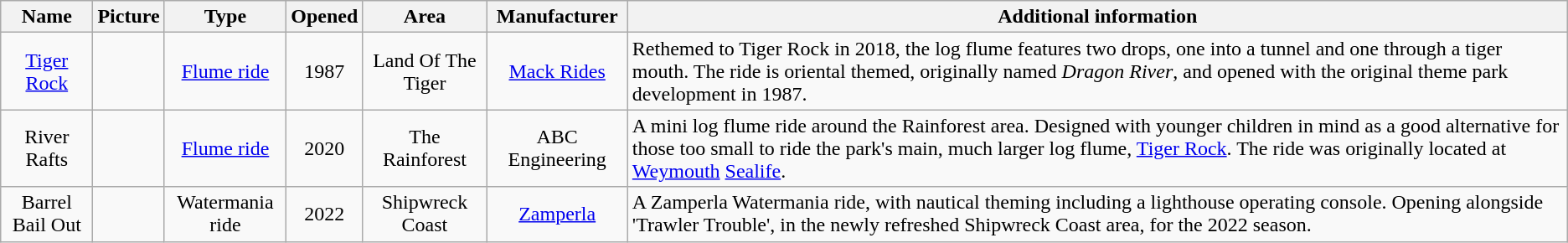<table class="wikitable sortable">
<tr>
<th>Name</th>
<th ! class="unsortable">Picture</th>
<th>Type</th>
<th>Opened</th>
<th>Area</th>
<th>Manufacturer</th>
<th ! class="unsortable">Additional information</th>
</tr>
<tr>
<td align=center><a href='#'>Tiger Rock</a></td>
<td></td>
<td align=center><a href='#'>Flume ride</a></td>
<td align=center>1987</td>
<td align=center>Land Of The Tiger</td>
<td align=center><a href='#'>Mack Rides</a></td>
<td>Rethemed to Tiger Rock in 2018, the log flume features two drops, one into a tunnel and one through a tiger mouth. The ride is oriental themed, originally named <em>Dragon River</em>, and opened with the original theme park development in 1987.</td>
</tr>
<tr>
<td style="text-align:center;">River Rafts</td>
<td></td>
<td style="text-align:center;"><a href='#'>Flume ride</a></td>
<td style="text-align:center;">2020</td>
<td style="text-align:center;">The Rainforest</td>
<td style="text-align:center;">ABC Engineering</td>
<td>A mini log flume ride around the Rainforest area. Designed with younger children in mind as a good alternative for those too small to ride the park's main, much larger log flume, <a href='#'>Tiger Rock</a>. The ride was originally located at <a href='#'>Weymouth</a> <a href='#'>Sealife</a>.</td>
</tr>
<tr>
<td style="text-align:center;">Barrel Bail Out</td>
<td></td>
<td style="text-align:center;">Watermania ride</td>
<td style="text-align:center;">2022</td>
<td style="text-align:center;">Shipwreck Coast</td>
<td style="text-align:center;"><a href='#'>Zamperla</a></td>
<td>A Zamperla Watermania ride, with nautical theming including a lighthouse operating console. Opening alongside 'Trawler Trouble', in the newly refreshed Shipwreck Coast area, for the 2022 season.</td>
</tr>
</table>
